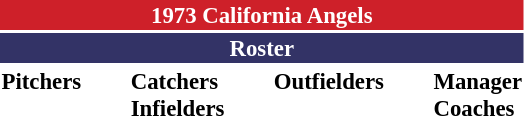<table class="toccolours" style="font-size: 95%;">
<tr>
<th colspan="10" style="background-color: #CE2029; color: white; text-align: center;">1973 California Angels</th>
</tr>
<tr>
<td colspan="10" style="background-color:#333366; color: white; text-align: center;"><strong>Roster</strong></td>
</tr>
<tr>
<td valign="top"><strong>Pitchers</strong><br>












</td>
<td width="25px"></td>
<td valign="top"><strong>Catchers</strong><br>




<strong>Infielders</strong>











</td>
<td width="25px"></td>
<td valign="top"><strong>Outfielders</strong><br>







</td>
<td width="25px"></td>
<td valign="top"><strong>Manager</strong><br>
<strong>Coaches</strong>



</td>
</tr>
</table>
